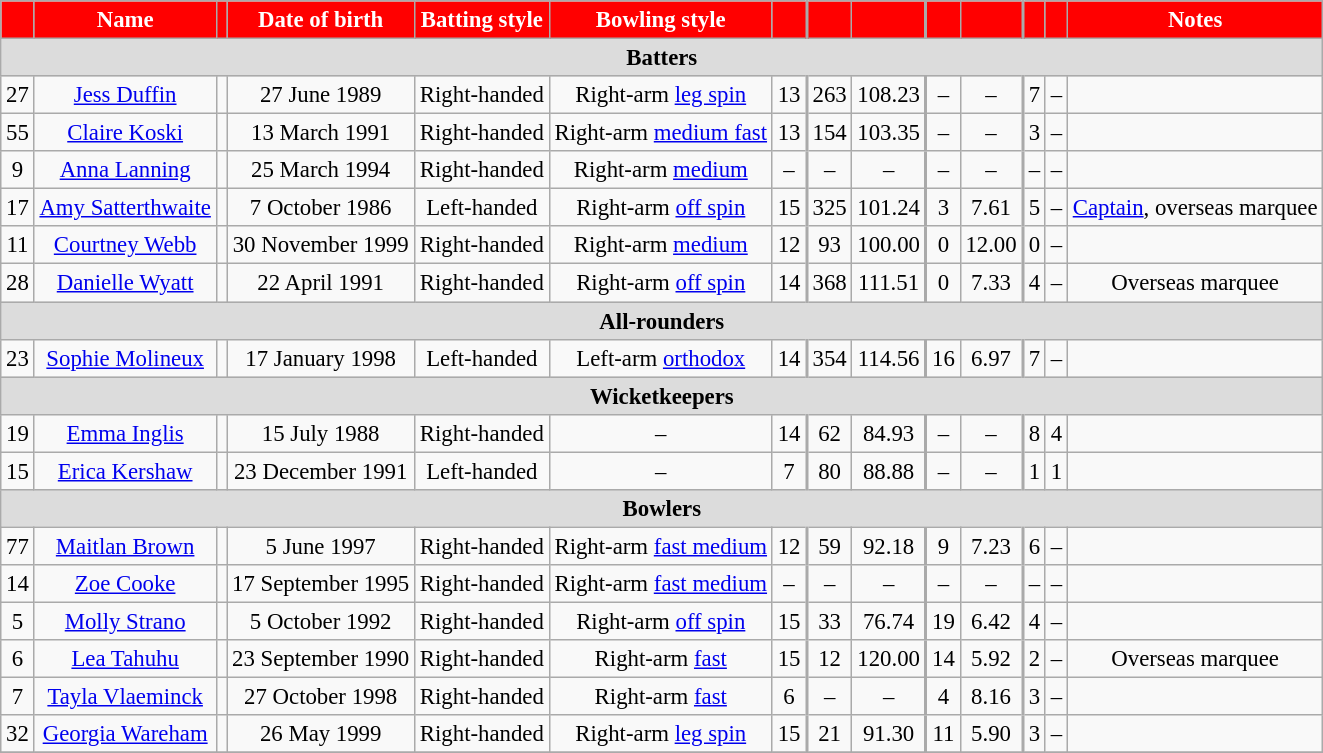<table class="wikitable" style="font-size:95%;" width="auto">
<tr>
<th style="background:red; color:white; text-align:center;"></th>
<th style="background:red; color:white; text-align:center;">Name</th>
<th style="background:red; color:white; text-align:center;"></th>
<th style="background:red; color:white; text-align:center;">Date of birth</th>
<th style="background:red; color:white; text-align:center;">Batting style</th>
<th style="background:red; color:white; text-align:center;">Bowling style</th>
<th style="background:red; color:white; text-align:center;"></th>
<th style="background:red; color:white; border-left-width: 2px; text-align:center;"></th>
<th style="background:red; color:white; text-align:center;"></th>
<th style="background:red; color:white; border-left-width: 2px; text-align:center;"></th>
<th style="background:red; color:white; text-align:center;"></th>
<th style="background:red; color:white; border-left-width: 2px; text-align:center;"></th>
<th style="background:red; color:white; text-align:center;"></th>
<th style="background:red; color:white; text-align:center;">Notes</th>
</tr>
<tr>
<th colspan="14" style="background: #DCDCDC; text-align:center;">Batters</th>
</tr>
<tr align="center">
<td>27</td>
<td><a href='#'>Jess Duffin</a></td>
<td></td>
<td>27 June 1989</td>
<td>Right-handed</td>
<td>Right-arm <a href='#'>leg spin</a></td>
<td>13</td>
<td style="border-left-width: 2px">263</td>
<td>108.23</td>
<td style="border-left-width: 2px">–</td>
<td>–</td>
<td style="border-left-width: 2px">7</td>
<td>–</td>
<td></td>
</tr>
<tr align="center">
<td>55</td>
<td><a href='#'>Claire Koski</a></td>
<td></td>
<td>13 March 1991</td>
<td>Right-handed</td>
<td>Right-arm <a href='#'>medium fast</a></td>
<td>13</td>
<td style="border-left-width: 2px">154</td>
<td>103.35</td>
<td style="border-left-width: 2px">–</td>
<td>–</td>
<td style="border-left-width: 2px">3</td>
<td>–</td>
<td></td>
</tr>
<tr align="center">
<td>9</td>
<td><a href='#'>Anna Lanning</a></td>
<td></td>
<td>25 March 1994</td>
<td>Right-handed</td>
<td>Right-arm <a href='#'>medium</a></td>
<td>–</td>
<td style="border-left-width: 2px">–</td>
<td>–</td>
<td style="border-left-width: 2px">–</td>
<td>–</td>
<td style="border-left-width: 2px">–</td>
<td>–</td>
<td></td>
</tr>
<tr align="center">
<td>17</td>
<td><a href='#'>Amy Satterthwaite</a></td>
<td></td>
<td>7 October 1986</td>
<td>Left-handed</td>
<td>Right-arm <a href='#'>off spin</a></td>
<td>15</td>
<td style="border-left-width: 2px">325</td>
<td>101.24</td>
<td style="border-left-width: 2px">3</td>
<td>7.61</td>
<td style="border-left-width: 2px">5</td>
<td>–</td>
<td><a href='#'>Captain</a>, overseas marquee</td>
</tr>
<tr align="center">
<td>11</td>
<td><a href='#'>Courtney Webb</a></td>
<td></td>
<td>30 November 1999</td>
<td>Right-handed</td>
<td>Right-arm <a href='#'>medium</a></td>
<td>12</td>
<td style="border-left-width: 2px">93</td>
<td>100.00</td>
<td style="border-left-width: 2px">0</td>
<td>12.00</td>
<td style="border-left-width: 2px">0</td>
<td>–</td>
<td></td>
</tr>
<tr align="center">
<td>28</td>
<td><a href='#'>Danielle Wyatt</a></td>
<td></td>
<td>22 April 1991</td>
<td>Right-handed</td>
<td>Right-arm <a href='#'>off spin</a></td>
<td>14</td>
<td style="border-left-width: 2px">368</td>
<td>111.51</td>
<td style="border-left-width: 2px">0</td>
<td>7.33</td>
<td style="border-left-width: 2px">4</td>
<td>–</td>
<td>Overseas marquee</td>
</tr>
<tr>
<th colspan="14" style="background: #DCDCDC; text-align:center;">All-rounders</th>
</tr>
<tr align="center">
<td>23</td>
<td><a href='#'>Sophie Molineux</a></td>
<td></td>
<td>17 January 1998</td>
<td>Left-handed</td>
<td>Left-arm <a href='#'>orthodox</a></td>
<td>14</td>
<td style="border-left-width: 2px">354</td>
<td>114.56</td>
<td style="border-left-width: 2px">16</td>
<td>6.97</td>
<td style="border-left-width: 2px">7</td>
<td>–</td>
<td></td>
</tr>
<tr>
<th colspan="14" style="background: #DCDCDC; text-align:center;">Wicketkeepers</th>
</tr>
<tr align="center">
<td>19</td>
<td><a href='#'>Emma Inglis</a></td>
<td></td>
<td>15 July 1988</td>
<td>Right-handed</td>
<td>–</td>
<td>14</td>
<td style="border-left-width: 2px">62</td>
<td>84.93</td>
<td style="border-left-width: 2px">–</td>
<td>–</td>
<td style="border-left-width: 2px">8</td>
<td>4</td>
<td></td>
</tr>
<tr align="center">
<td>15</td>
<td><a href='#'>Erica Kershaw</a></td>
<td></td>
<td>23 December 1991</td>
<td>Left-handed</td>
<td>–</td>
<td>7</td>
<td style="border-left-width: 2px">80</td>
<td>88.88</td>
<td style="border-left-width: 2px">–</td>
<td>–</td>
<td style="border-left-width: 2px">1</td>
<td>1</td>
<td></td>
</tr>
<tr>
<th colspan="14" style="background: #DCDCDC; text-align:center;">Bowlers</th>
</tr>
<tr align="center">
<td>77</td>
<td><a href='#'>Maitlan Brown</a></td>
<td></td>
<td>5 June 1997</td>
<td>Right-handed</td>
<td>Right-arm <a href='#'>fast medium</a></td>
<td>12</td>
<td style="border-left-width: 2px">59</td>
<td>92.18</td>
<td style="border-left-width: 2px">9</td>
<td>7.23</td>
<td style="border-left-width: 2px">6</td>
<td>–</td>
<td></td>
</tr>
<tr align="center">
<td>14</td>
<td><a href='#'>Zoe Cooke</a></td>
<td></td>
<td>17 September 1995</td>
<td>Right-handed</td>
<td>Right-arm <a href='#'>fast medium</a></td>
<td>–</td>
<td style="border-left-width: 2px">–</td>
<td>–</td>
<td style="border-left-width: 2px">–</td>
<td>–</td>
<td style="border-left-width: 2px">–</td>
<td>–</td>
<td></td>
</tr>
<tr align="center">
<td>5</td>
<td><a href='#'>Molly Strano</a></td>
<td></td>
<td>5 October 1992</td>
<td>Right-handed</td>
<td>Right-arm <a href='#'>off spin</a></td>
<td>15</td>
<td style="border-left-width: 2px">33</td>
<td>76.74</td>
<td style="border-left-width: 2px">19</td>
<td>6.42</td>
<td style="border-left-width: 2px">4</td>
<td>–</td>
<td></td>
</tr>
<tr align="center">
<td>6</td>
<td><a href='#'>Lea Tahuhu</a></td>
<td></td>
<td>23 September 1990</td>
<td>Right-handed</td>
<td>Right-arm <a href='#'>fast</a></td>
<td>15</td>
<td style="border-left-width: 2px">12</td>
<td>120.00</td>
<td style="border-left-width: 2px">14</td>
<td>5.92</td>
<td style="border-left-width: 2px">2</td>
<td>–</td>
<td>Overseas marquee</td>
</tr>
<tr align="center">
<td>7</td>
<td><a href='#'>Tayla Vlaeminck</a></td>
<td></td>
<td>27 October 1998</td>
<td>Right-handed</td>
<td>Right-arm <a href='#'>fast</a></td>
<td>6</td>
<td style="border-left-width: 2px">–</td>
<td>–</td>
<td style="border-left-width: 2px">4</td>
<td>8.16</td>
<td style="border-left-width: 2px">3</td>
<td>–</td>
<td></td>
</tr>
<tr align="center">
<td>32</td>
<td><a href='#'>Georgia Wareham</a></td>
<td></td>
<td>26 May 1999</td>
<td>Right-handed</td>
<td>Right-arm <a href='#'>leg spin</a></td>
<td>15</td>
<td style="border-left-width: 2px">21</td>
<td>91.30</td>
<td style="border-left-width: 2px">11</td>
<td>5.90</td>
<td style="border-left-width: 2px">3</td>
<td>–</td>
<td></td>
</tr>
<tr>
</tr>
</table>
